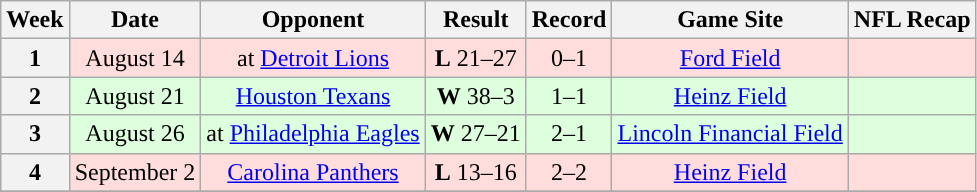<table class="wikitable" style="text-align:center">
<tr>
<th>Week</th>
<th>Date</th>
<th>Opponent</th>
<th>Result</th>
<th>Record</th>
<th>Game Site</th>
<th>NFL Recap</th>
</tr>
<tr style="background: #ffdddd;">
<th>1</th>
<td>August 14</td>
<td>at <a href='#'>Detroit Lions</a></td>
<td><strong>L</strong> 21–27</td>
<td>0–1</td>
<td><a href='#'>Ford Field</a></td>
<td></td>
</tr>
<tr style="background: #ddffdd;">
<th>2</th>
<td>August 21</td>
<td><a href='#'>Houston Texans</a></td>
<td><strong>W</strong> 38–3</td>
<td>1–1</td>
<td><a href='#'>Heinz Field</a></td>
<td></td>
</tr>
<tr style="background: #ddffdd;">
<th>3</th>
<td>August 26</td>
<td>at <a href='#'>Philadelphia Eagles</a></td>
<td><strong>W</strong> 27–21</td>
<td>2–1</td>
<td><a href='#'>Lincoln Financial Field</a></td>
<td></td>
</tr>
<tr style="background: #ffdddd;">
<th>4</th>
<td>September 2</td>
<td><a href='#'>Carolina Panthers</a></td>
<td><strong>L</strong> 13–16</td>
<td>2–2</td>
<td><a href='#'>Heinz Field</a></td>
<td></td>
</tr>
<tr style="background: #ddffdd;">
</tr>
</table>
